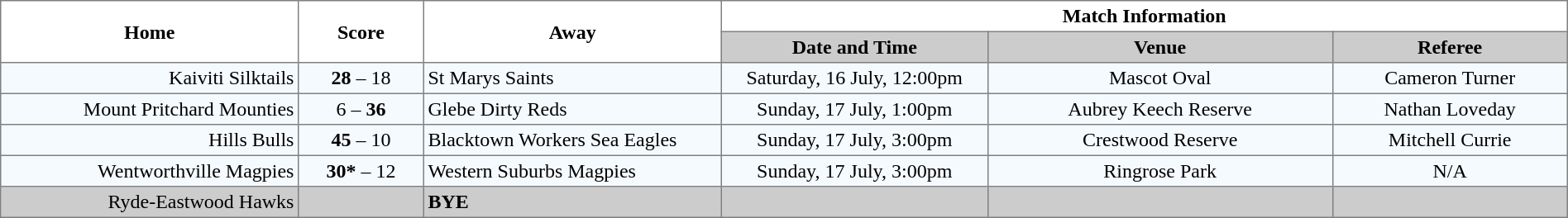<table border="1" cellpadding="3" cellspacing="0" width="100%" style="border-collapse:collapse;  text-align:center;">
<tr>
<th rowspan="2" width="19%">Home</th>
<th rowspan="2" width="8%">Score</th>
<th rowspan="2" width="19%">Away</th>
<th colspan="3">Match Information</th>
</tr>
<tr style="background:#CCCCCC">
<th width="17%">Date and Time</th>
<th width="22%">Venue</th>
<th width="50%">Referee</th>
</tr>
<tr style="text-align:center; background:#f5faff;">
<td align="right">Kaiviti Silktails </td>
<td><strong>28</strong> – 18</td>
<td align="left"> St Marys Saints</td>
<td>Saturday, 16 July, 12:00pm</td>
<td>Mascot Oval</td>
<td>Cameron Turner</td>
</tr>
<tr style="text-align:center; background:#f5faff;">
<td align="right">Mount Pritchard Mounties </td>
<td>6 – <strong>36</strong></td>
<td align="left"> Glebe Dirty Reds</td>
<td>Sunday, 17 July, 1:00pm</td>
<td>Aubrey Keech Reserve</td>
<td>Nathan Loveday</td>
</tr>
<tr style="text-align:center; background:#f5faff;">
<td align="right">Hills Bulls </td>
<td><strong>45</strong> – 10</td>
<td align="left"> Blacktown Workers Sea Eagles</td>
<td>Sunday, 17 July, 3:00pm</td>
<td>Crestwood Reserve</td>
<td>Mitchell Currie</td>
</tr>
<tr style="text-align:center; background:#f5faff;">
<td align="right">Wentworthville Magpies </td>
<td><strong>30*</strong> – 12</td>
<td align="left"> Western Suburbs Magpies</td>
<td>Sunday, 17 July, 3:00pm</td>
<td>Ringrose Park</td>
<td>N/A</td>
</tr>
<tr style="text-align:center; background:#CCCCCC;">
<td align="right">Ryde-Eastwood Hawks </td>
<td></td>
<td align="left"><strong>BYE</strong></td>
<td></td>
<td></td>
<td></td>
</tr>
</table>
